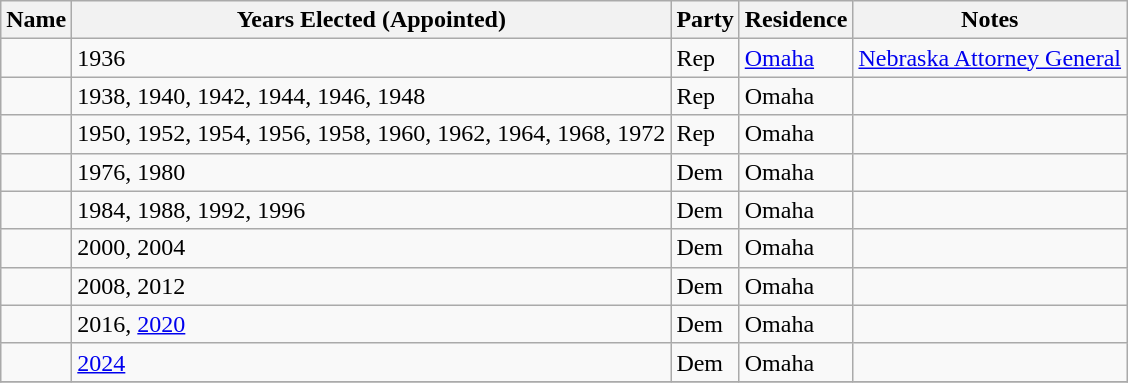<table class="wikitable sortable">
<tr>
<th>Name</th>
<th>Years Elected (Appointed)</th>
<th>Party</th>
<th>Residence</th>
<th>Notes</th>
</tr>
<tr>
<td></td>
<td>1936</td>
<td>Rep</td>
<td><a href='#'>Omaha</a></td>
<td><a href='#'>Nebraska Attorney General</a></td>
</tr>
<tr>
<td></td>
<td>1938, 1940, 1942, 1944, 1946, 1948</td>
<td>Rep</td>
<td>Omaha</td>
<td></td>
</tr>
<tr>
<td></td>
<td>1950, 1952, 1954, 1956, 1958, 1960, 1962, 1964, 1968, 1972</td>
<td>Rep</td>
<td>Omaha</td>
<td></td>
</tr>
<tr>
<td></td>
<td>1976, 1980</td>
<td>Dem</td>
<td>Omaha</td>
<td></td>
</tr>
<tr>
<td></td>
<td>1984, 1988, 1992, 1996</td>
<td>Dem</td>
<td>Omaha</td>
<td></td>
</tr>
<tr>
<td></td>
<td>2000, 2004</td>
<td>Dem</td>
<td>Omaha</td>
<td></td>
</tr>
<tr>
<td></td>
<td>2008, 2012</td>
<td>Dem</td>
<td>Omaha</td>
<td></td>
</tr>
<tr>
<td></td>
<td>2016, <a href='#'>2020</a></td>
<td>Dem</td>
<td>Omaha</td>
<td></td>
</tr>
<tr>
<td></td>
<td><a href='#'>2024</a></td>
<td>Dem</td>
<td>Omaha</td>
<td></td>
</tr>
<tr>
</tr>
</table>
